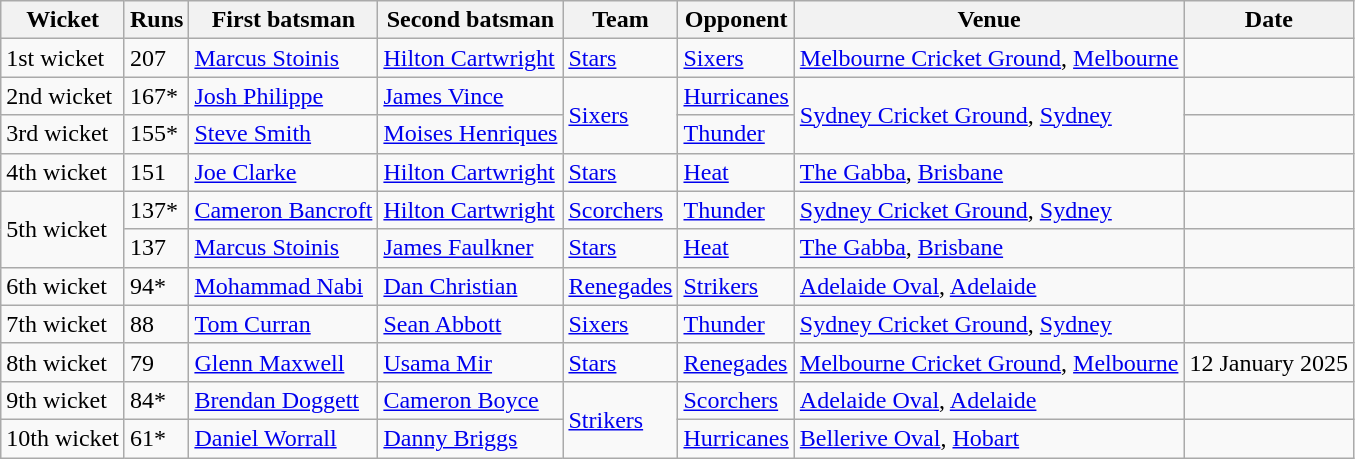<table class="wikitable">
<tr>
<th>Wicket</th>
<th>Runs</th>
<th>First batsman</th>
<th>Second batsman</th>
<th>Team</th>
<th>Opponent</th>
<th>Venue</th>
<th>Date</th>
</tr>
<tr>
<td>1st wicket</td>
<td>207</td>
<td><a href='#'>Marcus Stoinis</a></td>
<td><a href='#'>Hilton Cartwright</a></td>
<td><a href='#'>Stars</a></td>
<td><a href='#'>Sixers</a></td>
<td><a href='#'>Melbourne Cricket Ground</a>, <a href='#'>Melbourne</a></td>
<td></td>
</tr>
<tr>
<td>2nd wicket</td>
<td>167*</td>
<td><a href='#'>Josh Philippe</a></td>
<td><a href='#'>James Vince</a></td>
<td rowspan=2><a href='#'>Sixers</a></td>
<td><a href='#'>Hurricanes</a></td>
<td rowspan=2><a href='#'>Sydney Cricket Ground</a>, <a href='#'>Sydney</a></td>
<td></td>
</tr>
<tr>
<td>3rd wicket</td>
<td>155*</td>
<td><a href='#'>Steve Smith</a></td>
<td><a href='#'>Moises Henriques</a></td>
<td><a href='#'>Thunder</a></td>
<td></td>
</tr>
<tr>
<td>4th wicket</td>
<td>151</td>
<td><a href='#'>Joe Clarke</a></td>
<td><a href='#'>Hilton Cartwright</a></td>
<td><a href='#'>Stars</a></td>
<td><a href='#'>Heat</a></td>
<td><a href='#'>The Gabba</a>, <a href='#'>Brisbane</a></td>
<td></td>
</tr>
<tr>
<td rowspan=2>5th wicket</td>
<td>137*</td>
<td><a href='#'>Cameron Bancroft</a></td>
<td><a href='#'>Hilton Cartwright</a></td>
<td><a href='#'>Scorchers</a></td>
<td><a href='#'>Thunder</a></td>
<td><a href='#'>Sydney Cricket Ground</a>, <a href='#'>Sydney</a></td>
<td></td>
</tr>
<tr>
<td>137</td>
<td><a href='#'>Marcus Stoinis</a></td>
<td><a href='#'>James Faulkner</a></td>
<td><a href='#'>Stars</a></td>
<td><a href='#'>Heat</a></td>
<td><a href='#'>The Gabba</a>, <a href='#'>Brisbane</a></td>
<td></td>
</tr>
<tr>
<td>6th wicket</td>
<td>94*</td>
<td><a href='#'>Mohammad Nabi</a></td>
<td><a href='#'>Dan Christian</a></td>
<td><a href='#'>Renegades</a></td>
<td><a href='#'>Strikers</a></td>
<td><a href='#'>Adelaide Oval</a>, <a href='#'>Adelaide</a></td>
<td></td>
</tr>
<tr>
<td>7th wicket</td>
<td>88</td>
<td><a href='#'>Tom Curran</a></td>
<td><a href='#'>Sean Abbott</a></td>
<td><a href='#'>Sixers</a></td>
<td><a href='#'>Thunder</a></td>
<td><a href='#'>Sydney Cricket Ground</a>, <a href='#'>Sydney</a></td>
<td></td>
</tr>
<tr>
<td>8th wicket</td>
<td>79</td>
<td><a href='#'>Glenn Maxwell</a></td>
<td><a href='#'>Usama Mir</a></td>
<td><a href='#'>Stars</a></td>
<td><a href='#'>Renegades</a></td>
<td><a href='#'>Melbourne Cricket Ground</a>, <a href='#'>Melbourne</a></td>
<td>12 January 2025</td>
</tr>
<tr>
<td>9th wicket</td>
<td>84*</td>
<td><a href='#'>Brendan Doggett</a></td>
<td><a href='#'>Cameron Boyce</a></td>
<td rowspan=2><a href='#'>Strikers</a></td>
<td><a href='#'>Scorchers</a></td>
<td><a href='#'>Adelaide Oval</a>, <a href='#'>Adelaide</a></td>
<td></td>
</tr>
<tr>
<td>10th wicket</td>
<td>61*</td>
<td><a href='#'>Daniel Worrall</a></td>
<td><a href='#'>Danny Briggs</a></td>
<td><a href='#'>Hurricanes</a></td>
<td><a href='#'>Bellerive Oval</a>, <a href='#'>Hobart</a></td>
<td></td>
</tr>
</table>
